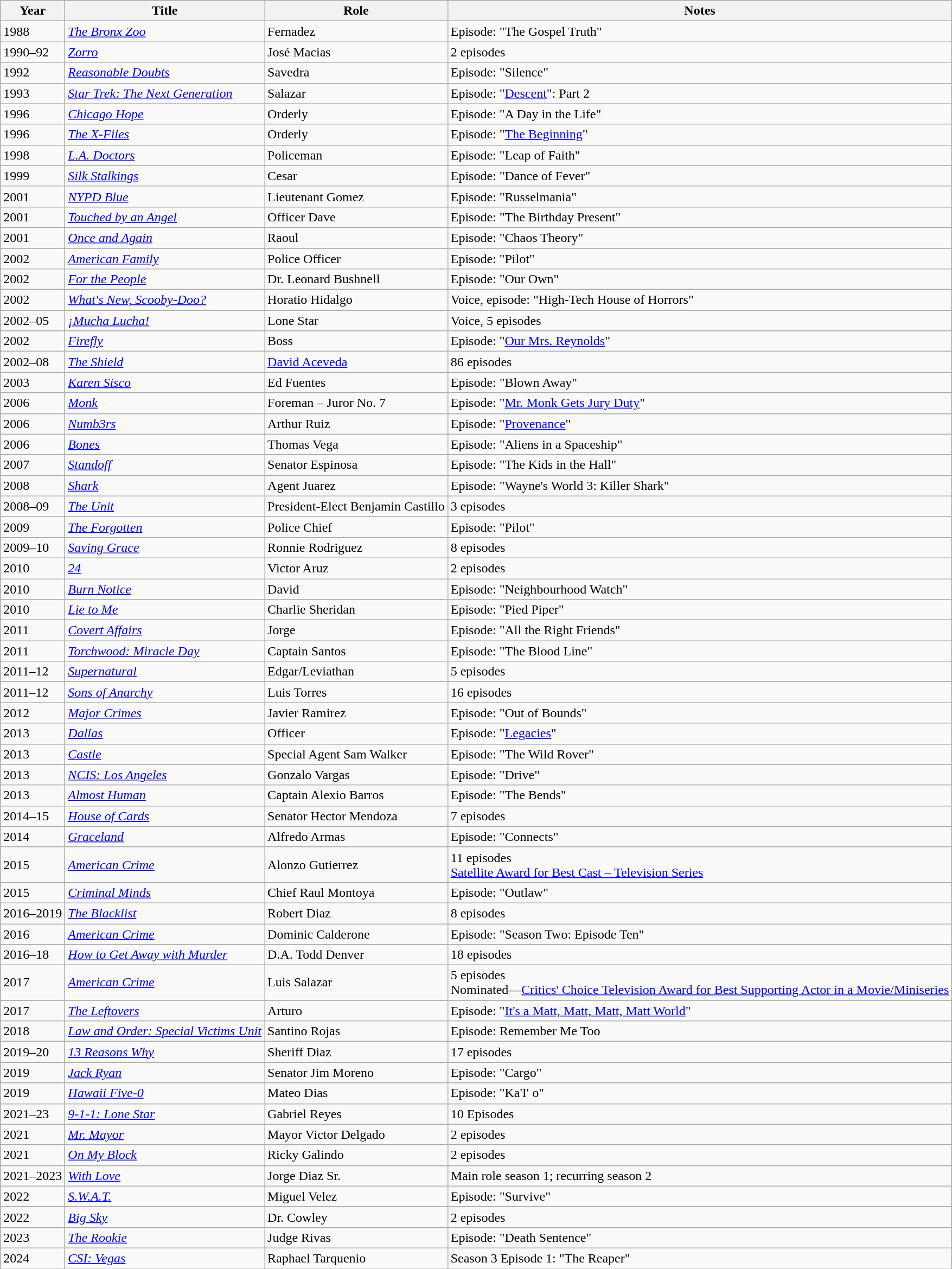<table class="wikitable sortable">
<tr>
<th>Year</th>
<th>Title</th>
<th>Role</th>
<th>Notes</th>
</tr>
<tr>
<td>1988</td>
<td><em><a href='#'>The Bronx Zoo</a></em></td>
<td>Fernadez</td>
<td>Episode: "The Gospel Truth"</td>
</tr>
<tr>
<td>1990–92</td>
<td><em><a href='#'>Zorro</a></em></td>
<td>José Macias</td>
<td>2 episodes</td>
</tr>
<tr>
<td>1992</td>
<td><em><a href='#'>Reasonable Doubts</a></em></td>
<td>Savedra</td>
<td>Episode: "Silence"</td>
</tr>
<tr>
<td>1993</td>
<td><em><a href='#'>Star Trek: The Next Generation</a></em></td>
<td>Salazar</td>
<td>Episode: "<a href='#'>Descent</a>": Part 2</td>
</tr>
<tr>
<td>1996</td>
<td><em><a href='#'>Chicago Hope</a></em></td>
<td>Orderly</td>
<td>Episode: "A Day in the Life"</td>
</tr>
<tr>
<td>1996</td>
<td><em><a href='#'>The X-Files</a></em></td>
<td>Orderly</td>
<td>Episode: "<a href='#'>The Beginning</a>"</td>
</tr>
<tr>
<td>1998</td>
<td><em><a href='#'>L.A. Doctors</a></em></td>
<td>Policeman</td>
<td>Episode: "Leap of Faith"</td>
</tr>
<tr>
<td>1999</td>
<td><em><a href='#'>Silk Stalkings</a></em></td>
<td>Cesar</td>
<td>Episode: "Dance of Fever"</td>
</tr>
<tr>
<td>2001</td>
<td><em><a href='#'>NYPD Blue</a></em></td>
<td>Lieutenant Gomez</td>
<td>Episode: "Russelmania"</td>
</tr>
<tr>
<td>2001</td>
<td><em><a href='#'>Touched by an Angel</a></em></td>
<td>Officer Dave</td>
<td>Episode: "The Birthday Present"</td>
</tr>
<tr>
<td>2001</td>
<td><em><a href='#'>Once and Again</a></em></td>
<td>Raoul</td>
<td>Episode: "Chaos Theory"</td>
</tr>
<tr>
<td>2002</td>
<td><em><a href='#'>American Family</a></em></td>
<td>Police Officer</td>
<td>Episode: "Pilot"</td>
</tr>
<tr>
<td>2002</td>
<td><em><a href='#'>For the People</a></em></td>
<td>Dr. Leonard Bushnell</td>
<td>Episode: "Our Own"</td>
</tr>
<tr>
<td>2002</td>
<td><em><a href='#'>What's New, Scooby-Doo?</a></em></td>
<td>Horatio Hidalgo</td>
<td>Voice, episode: "High-Tech House of Horrors"</td>
</tr>
<tr>
<td>2002–05</td>
<td><em><a href='#'>¡Mucha Lucha!</a></em></td>
<td>Lone Star</td>
<td>Voice, 5 episodes</td>
</tr>
<tr>
<td>2002</td>
<td><em><a href='#'>Firefly</a></em></td>
<td>Boss</td>
<td>Episode: "<a href='#'>Our Mrs. Reynolds</a>"</td>
</tr>
<tr>
<td>2002–08</td>
<td><em><a href='#'>The Shield</a></em></td>
<td><a href='#'>David Aceveda</a></td>
<td>86 episodes</td>
</tr>
<tr>
<td>2003</td>
<td><em><a href='#'>Karen Sisco</a></em></td>
<td>Ed Fuentes</td>
<td>Episode: "Blown Away"</td>
</tr>
<tr>
<td>2006</td>
<td><em><a href='#'>Monk</a></em></td>
<td>Foreman – Juror No. 7</td>
<td>Episode: "<a href='#'>Mr. Monk Gets Jury Duty</a>"</td>
</tr>
<tr>
<td>2006</td>
<td><em><a href='#'>Numb3rs</a></em></td>
<td>Arthur Ruiz</td>
<td>Episode: "<a href='#'>Provenance</a>"</td>
</tr>
<tr>
<td>2006</td>
<td><em><a href='#'>Bones</a></em></td>
<td>Thomas Vega</td>
<td>Episode: "Aliens in a Spaceship"</td>
</tr>
<tr>
<td>2007</td>
<td><em><a href='#'>Standoff</a></em></td>
<td>Senator Espinosa</td>
<td>Episode: "The Kids in the Hall"</td>
</tr>
<tr>
<td>2008</td>
<td><em><a href='#'>Shark</a></em></td>
<td>Agent Juarez</td>
<td>Episode: "Wayne's World 3: Killer Shark"</td>
</tr>
<tr>
<td>2008–09</td>
<td><em><a href='#'>The Unit</a></em></td>
<td>President-Elect Benjamin Castillo</td>
<td>3 episodes</td>
</tr>
<tr>
<td>2009</td>
<td><em><a href='#'>The Forgotten</a></em></td>
<td>Police Chief</td>
<td>Episode: "Pilot"</td>
</tr>
<tr>
<td>2009–10</td>
<td><em><a href='#'>Saving Grace</a></em></td>
<td>Ronnie Rodriguez</td>
<td>8 episodes</td>
</tr>
<tr>
<td>2010</td>
<td><em><a href='#'>24</a></em></td>
<td>Victor Aruz</td>
<td>2 episodes</td>
</tr>
<tr>
<td>2010</td>
<td><em><a href='#'>Burn Notice</a></em></td>
<td>David</td>
<td>Episode: "Neighbourhood Watch"</td>
</tr>
<tr>
<td>2010</td>
<td><em><a href='#'>Lie to Me</a></em></td>
<td>Charlie Sheridan</td>
<td>Episode: "Pied Piper"</td>
</tr>
<tr>
<td>2011</td>
<td><em><a href='#'>Covert Affairs</a></em></td>
<td>Jorge</td>
<td>Episode: "All the Right Friends"</td>
</tr>
<tr>
<td>2011</td>
<td><em><a href='#'>Torchwood: Miracle Day</a></em></td>
<td>Captain Santos</td>
<td>Episode: "The Blood Line"</td>
</tr>
<tr>
<td>2011–12</td>
<td><em><a href='#'>Supernatural</a></em></td>
<td>Edgar/Leviathan</td>
<td>5 episodes</td>
</tr>
<tr>
<td>2011–12</td>
<td><em><a href='#'>Sons of Anarchy</a></em></td>
<td>Luis Torres</td>
<td>16 episodes</td>
</tr>
<tr>
<td>2012</td>
<td><em><a href='#'>Major Crimes</a></em></td>
<td>Javier Ramirez</td>
<td>Episode: "Out of Bounds"</td>
</tr>
<tr>
<td>2013</td>
<td><em><a href='#'>Dallas</a></em></td>
<td>Officer</td>
<td>Episode: "<a href='#'>Legacies</a>"</td>
</tr>
<tr>
<td>2013</td>
<td><em><a href='#'>Castle</a></em></td>
<td>Special Agent Sam Walker</td>
<td>Episode: "The Wild Rover"</td>
</tr>
<tr>
<td>2013</td>
<td><em><a href='#'>NCIS: Los Angeles</a></em></td>
<td>Gonzalo Vargas</td>
<td>Episode: "Drive"</td>
</tr>
<tr>
<td>2013</td>
<td><em><a href='#'>Almost Human</a></em></td>
<td>Captain Alexio Barros</td>
<td>Episode: "The Bends"</td>
</tr>
<tr>
<td>2014–15</td>
<td><em><a href='#'>House of Cards</a></em></td>
<td>Senator Hector Mendoza</td>
<td>7 episodes</td>
</tr>
<tr>
<td>2014</td>
<td><em><a href='#'>Graceland</a></em></td>
<td>Alfredo Armas</td>
<td>Episode: "Connects"</td>
</tr>
<tr>
<td>2015</td>
<td><em><a href='#'>American Crime</a></em></td>
<td>Alonzo Gutierrez</td>
<td>11 episodes<br><a href='#'>Satellite Award for Best Cast&nbsp;– Television Series</a></td>
</tr>
<tr>
<td>2015</td>
<td><em><a href='#'>Criminal Minds</a></em></td>
<td>Chief Raul Montoya</td>
<td>Episode: "Outlaw"</td>
</tr>
<tr>
<td>2016–2019</td>
<td><em><a href='#'>The Blacklist</a></em></td>
<td>Robert Diaz</td>
<td>8 episodes</td>
</tr>
<tr>
<td>2016</td>
<td><em><a href='#'>American Crime</a></em></td>
<td>Dominic Calderone</td>
<td>Episode: "Season Two: Episode Ten"</td>
</tr>
<tr>
<td>2016–18</td>
<td><em><a href='#'>How to Get Away with Murder</a></em></td>
<td>D.A. Todd Denver</td>
<td>18 episodes</td>
</tr>
<tr>
<td>2017</td>
<td><em><a href='#'>American Crime</a></em></td>
<td>Luis Salazar</td>
<td>5 episodes<br>Nominated—<a href='#'>Critics' Choice Television Award for Best Supporting Actor in a Movie/Miniseries</a></td>
</tr>
<tr>
<td>2017</td>
<td><em><a href='#'>The Leftovers</a></em></td>
<td>Arturo</td>
<td>Episode: "<a href='#'>It's a Matt, Matt, Matt, Matt World</a>"</td>
</tr>
<tr>
<td>2018</td>
<td><em><a href='#'>Law and Order: Special Victims Unit</a></em></td>
<td>Santino Rojas</td>
<td>Episode: Remember Me Too</td>
</tr>
<tr>
<td>2019–20</td>
<td><em><a href='#'>13 Reasons Why</a></em></td>
<td>Sheriff Diaz</td>
<td>17 episodes</td>
</tr>
<tr>
<td>2019</td>
<td><em><a href='#'>Jack Ryan</a></em></td>
<td>Senator Jim Moreno</td>
<td>Episode: "Cargo"</td>
</tr>
<tr>
<td>2019</td>
<td><em><a href='#'>Hawaii Five-0</a></em></td>
<td>Mateo Dias</td>
<td>Episode: "Ka'I' o"</td>
</tr>
<tr>
<td>2021–23</td>
<td><em><a href='#'>9-1-1: Lone Star</a></em></td>
<td>Gabriel Reyes</td>
<td>10 Episodes</td>
</tr>
<tr>
<td>2021</td>
<td><em><a href='#'>Mr. Mayor</a></em></td>
<td>Mayor Victor Delgado</td>
<td>2 episodes</td>
</tr>
<tr>
<td>2021</td>
<td><em><a href='#'>On My Block</a></em></td>
<td>Ricky Galindo</td>
<td>2 episodes</td>
</tr>
<tr>
<td>2021–2023</td>
<td><em><a href='#'>With Love</a></em></td>
<td>Jorge Diaz Sr.</td>
<td>Main role season 1; recurring season 2</td>
</tr>
<tr>
<td>2022</td>
<td><a href='#'><em>S.W.A.T.</em></a></td>
<td>Miguel Velez</td>
<td>Episode: "Survive"</td>
</tr>
<tr>
<td>2022</td>
<td><em><a href='#'>Big Sky</a></em></td>
<td>Dr. Cowley</td>
<td>2 episodes</td>
</tr>
<tr>
<td>2023</td>
<td><em><a href='#'>The Rookie</a></em></td>
<td>Judge Rivas</td>
<td>Episode: "Death Sentence"</td>
</tr>
<tr>
<td>2024</td>
<td><em><a href='#'>CSI: Vegas</a></em></td>
<td>Raphael Tarquenio</td>
<td>Season 3 Episode 1: "The Reaper"</td>
</tr>
</table>
